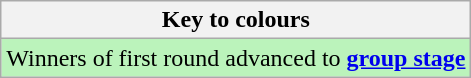<table class="wikitable">
<tr>
<th>Key to colours</th>
</tr>
<tr bgcolor=#BBF3BB>
<td>Winners of first round advanced to <strong><a href='#'>group stage</a></strong></td>
</tr>
</table>
